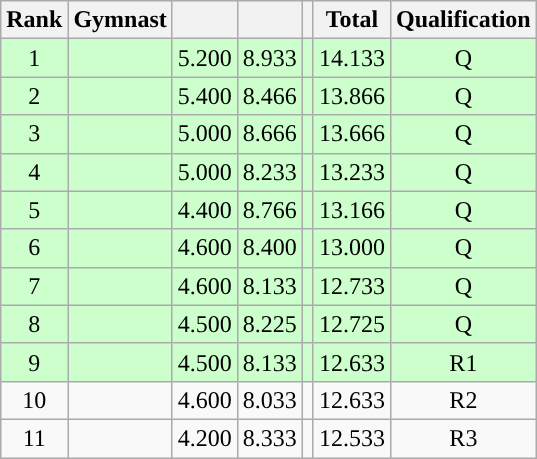<table class="wikitable sortable" style="text-align:center">
<tr>
<th>Rank</th>
<th>Gymnast</th>
<th><small></small></th>
<th><small></small></th>
<th><small></small></th>
<th>Total</th>
<th>Qualification</th>
</tr>
<tr bgcolor=ccffcc>
<td>1</td>
<td align="left"></td>
<td>5.200</td>
<td>8.933</td>
<td></td>
<td>14.133</td>
<td>Q</td>
</tr>
<tr bgcolor=ccffcc>
<td>2</td>
<td align="left"></td>
<td>5.400</td>
<td>8.466</td>
<td></td>
<td>13.866</td>
<td>Q</td>
</tr>
<tr bgcolor=ccffcc>
<td>3</td>
<td align="left"></td>
<td>5.000</td>
<td>8.666</td>
<td></td>
<td>13.666</td>
<td>Q</td>
</tr>
<tr bgcolor=ccffcc>
<td>4</td>
<td align="left"></td>
<td>5.000</td>
<td>8.233</td>
<td></td>
<td>13.233</td>
<td>Q</td>
</tr>
<tr bgcolor=ccffcc>
<td>5</td>
<td align="left"></td>
<td>4.400</td>
<td>8.766</td>
<td></td>
<td>13.166</td>
<td>Q</td>
</tr>
<tr bgcolor=ccffcc>
<td>6</td>
<td align="left"></td>
<td>4.600</td>
<td>8.400</td>
<td></td>
<td>13.000</td>
<td>Q</td>
</tr>
<tr bgcolor=ccffcc>
<td>7</td>
<td align="left"></td>
<td>4.600</td>
<td>8.133</td>
<td></td>
<td>12.733</td>
<td>Q</td>
</tr>
<tr bgcolor=ccffcc>
<td>8</td>
<td align="left"></td>
<td>4.500</td>
<td>8.225</td>
<td></td>
<td>12.725</td>
<td>Q</td>
</tr>
<tr bgcolor=ccffcc>
<td>9</td>
<td align="left"></td>
<td>4.500</td>
<td>8.133</td>
<td></td>
<td>12.633</td>
<td>R1</td>
</tr>
<tr>
<td>10</td>
<td align="left"></td>
<td>4.600</td>
<td>8.033</td>
<td></td>
<td>12.633</td>
<td>R2</td>
</tr>
<tr>
<td>11</td>
<td align="left"></td>
<td>4.200</td>
<td>8.333</td>
<td></td>
<td>12.533</td>
<td>R3</td>
</tr>
</table>
